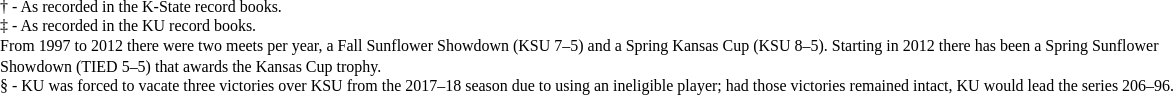<table cellspacing="0" style="width: 800px; background: ;">
<tr>
<td style="font-size: 8pt; padding: 4pt; line-height: 1.25em; color: black;"><br>† - As recorded in the K-State record books. <br>
‡ - As recorded in the KU record books. <br> From 1997 to 2012 there were two meets per year, a Fall Sunflower Showdown (KSU 7–5) and a Spring Kansas Cup (KSU 8–5). Starting in 2012 there has been a Spring Sunflower Showdown (TIED 5–5) that awards the Kansas Cup trophy. <br>
§ - KU was forced to vacate three victories over KSU from the 2017–18 season due to using an ineligible player; had those victories remained intact, KU would lead the series 206–96.</td>
</tr>
</table>
